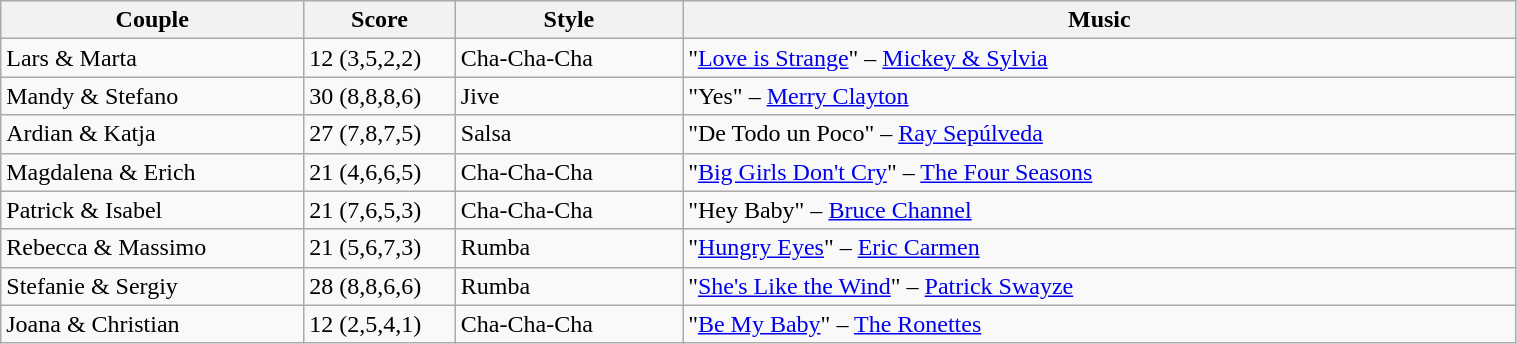<table class="wikitable" width="80%">
<tr>
<th width="20%">Couple</th>
<th width="10%">Score</th>
<th width="15%">Style</th>
<th width="60%">Music</th>
</tr>
<tr>
<td>Lars & Marta</td>
<td>12 (3,5,2,2)</td>
<td>Cha-Cha-Cha</td>
<td>"<a href='#'>Love is Strange</a>" – <a href='#'>Mickey & Sylvia</a></td>
</tr>
<tr>
<td>Mandy & Stefano</td>
<td>30 (8,8,8,6)</td>
<td>Jive</td>
<td>"Yes" – <a href='#'>Merry Clayton</a></td>
</tr>
<tr>
<td>Ardian & Katja</td>
<td>27 (7,8,7,5)</td>
<td>Salsa</td>
<td>"De Todo un Poco" – <a href='#'>Ray Sepúlveda</a></td>
</tr>
<tr>
<td>Magdalena & Erich</td>
<td>21 (4,6,6,5)</td>
<td>Cha-Cha-Cha</td>
<td>"<a href='#'>Big Girls Don't Cry</a>" – <a href='#'>The Four Seasons</a></td>
</tr>
<tr>
<td>Patrick & Isabel</td>
<td>21 (7,6,5,3)</td>
<td>Cha-Cha-Cha</td>
<td>"Hey Baby" – <a href='#'>Bruce Channel</a></td>
</tr>
<tr>
<td>Rebecca & Massimo</td>
<td>21 (5,6,7,3)</td>
<td>Rumba</td>
<td>"<a href='#'>Hungry Eyes</a>" – <a href='#'>Eric Carmen</a></td>
</tr>
<tr>
<td>Stefanie & Sergiy</td>
<td>28 (8,8,6,6)</td>
<td>Rumba</td>
<td>"<a href='#'>She's Like the Wind</a>" – <a href='#'>Patrick Swayze</a></td>
</tr>
<tr>
<td>Joana & Christian</td>
<td>12 (2,5,4,1)</td>
<td>Cha-Cha-Cha</td>
<td>"<a href='#'>Be My Baby</a>" – <a href='#'>The Ronettes</a></td>
</tr>
</table>
